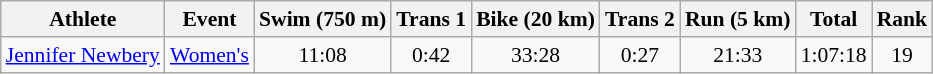<table class="wikitable" border="1" style="font-size:90%">
<tr>
<th>Athlete</th>
<th>Event</th>
<th>Swim (750 m)</th>
<th>Trans 1</th>
<th>Bike (20 km)</th>
<th>Trans 2</th>
<th>Run (5 km)</th>
<th>Total</th>
<th>Rank</th>
</tr>
<tr align=center>
<td align=left><a href='#'>Jennifer Newbery</a></td>
<td align=left><a href='#'>Women's</a></td>
<td>11:08</td>
<td>0:42</td>
<td>33:28</td>
<td>0:27</td>
<td>21:33</td>
<td>1:07:18</td>
<td>19</td>
</tr>
</table>
